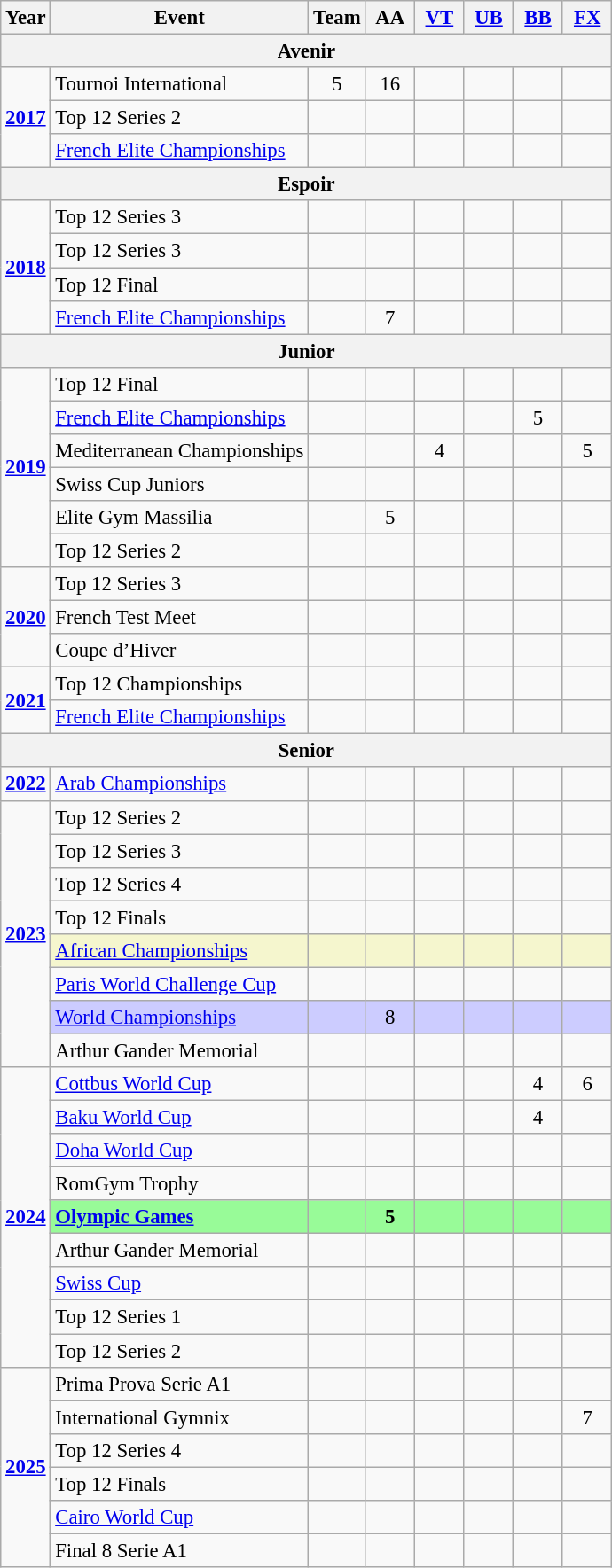<table class="wikitable" style="text-align:center; font-size:95%;">
<tr>
<th align=center>Year</th>
<th align=center>Event</th>
<th style="width:30px;">Team</th>
<th style="width:30px;">AA</th>
<th style="width:30px;"><a href='#'>VT</a></th>
<th style="width:30px;"><a href='#'>UB</a></th>
<th style="width:30px;"><a href='#'>BB</a></th>
<th style="width:30px;"><a href='#'>FX</a></th>
</tr>
<tr>
<th colspan="8">Avenir </th>
</tr>
<tr>
<td rowspan="3"><strong><a href='#'>2017</a></strong></td>
<td align=left>Tournoi International</td>
<td>5</td>
<td>16</td>
<td></td>
<td></td>
<td></td>
<td></td>
</tr>
<tr>
<td align=left>Top 12 Series 2</td>
<td></td>
<td></td>
<td></td>
<td></td>
<td></td>
<td></td>
</tr>
<tr>
<td align=left><a href='#'>French Elite Championships</a></td>
<td></td>
<td></td>
<td></td>
<td></td>
<td></td>
<td></td>
</tr>
<tr>
<th colspan="8">Espoir </th>
</tr>
<tr>
<td rowspan="4"><strong><a href='#'>2018</a></strong></td>
<td align=left>Top 12 Series 3</td>
<td></td>
<td></td>
<td></td>
<td></td>
<td></td>
<td></td>
</tr>
<tr>
<td align=left>Top 12 Series 3</td>
<td></td>
<td></td>
<td></td>
<td></td>
<td></td>
<td></td>
</tr>
<tr>
<td align=left>Top 12 Final</td>
<td></td>
<td></td>
<td></td>
<td></td>
<td></td>
<td></td>
</tr>
<tr>
<td align=left><a href='#'>French Elite Championships</a></td>
<td></td>
<td>7</td>
<td></td>
<td></td>
<td></td>
<td></td>
</tr>
<tr>
<th colspan="8">Junior </th>
</tr>
<tr>
<td rowspan="6"><strong><a href='#'>2019</a></strong></td>
<td align=left>Top 12 Final</td>
<td></td>
<td></td>
<td></td>
<td></td>
<td></td>
<td></td>
</tr>
<tr>
<td align=left><a href='#'>French Elite Championships</a></td>
<td></td>
<td></td>
<td></td>
<td></td>
<td>5</td>
<td></td>
</tr>
<tr>
<td align=left>Mediterranean Championships</td>
<td></td>
<td></td>
<td>4</td>
<td></td>
<td></td>
<td>5</td>
</tr>
<tr>
<td align=left>Swiss Cup Juniors</td>
<td></td>
<td></td>
<td></td>
<td></td>
<td></td>
<td></td>
</tr>
<tr>
<td align=left>Elite Gym Massilia</td>
<td></td>
<td>5</td>
<td></td>
<td></td>
<td></td>
<td></td>
</tr>
<tr>
<td align=left>Top 12 Series 2</td>
<td></td>
<td></td>
<td></td>
<td></td>
<td></td>
<td></td>
</tr>
<tr>
<td rowspan="3"><strong><a href='#'>2020</a></strong></td>
<td align=left>Top 12 Series 3</td>
<td></td>
<td></td>
<td></td>
<td></td>
<td></td>
<td></td>
</tr>
<tr>
<td align=left>French Test Meet</td>
<td></td>
<td></td>
<td></td>
<td></td>
<td></td>
<td></td>
</tr>
<tr>
<td align=left>Coupe d’Hiver</td>
<td></td>
<td></td>
<td></td>
<td></td>
<td></td>
<td></td>
</tr>
<tr>
<td rowspan="2"><strong><a href='#'>2021</a></strong></td>
<td align=left>Top 12 Championships</td>
<td></td>
<td></td>
<td></td>
<td></td>
<td></td>
<td></td>
</tr>
<tr>
<td align=left><a href='#'>French Elite Championships</a></td>
<td></td>
<td></td>
<td></td>
<td></td>
<td></td>
<td></td>
</tr>
<tr>
<th colspan="8">Senior </th>
</tr>
<tr>
<td rowspan="1"><strong><a href='#'>2022</a></strong></td>
<td align=left><a href='#'>Arab Championships</a></td>
<td></td>
<td></td>
<td></td>
<td></td>
<td></td>
<td></td>
</tr>
<tr>
<td rowspan="8"><strong><a href='#'>2023</a></strong></td>
<td align=left>Top 12 Series 2</td>
<td></td>
<td></td>
<td></td>
<td></td>
<td></td>
<td></td>
</tr>
<tr>
<td align=left>Top 12 Series 3</td>
<td></td>
<td></td>
<td></td>
<td></td>
<td></td>
<td></td>
</tr>
<tr>
<td align=left>Top 12 Series 4</td>
<td></td>
<td></td>
<td></td>
<td></td>
<td></td>
<td></td>
</tr>
<tr>
<td align=left>Top 12 Finals</td>
<td></td>
<td></td>
<td></td>
<td></td>
<td></td>
<td></td>
</tr>
<tr bgcolor="#f5f6ce">
<td align=left><a href='#'>African Championships</a></td>
<td></td>
<td></td>
<td></td>
<td></td>
<td></td>
<td></td>
</tr>
<tr>
<td align=left><a href='#'>Paris World Challenge Cup</a></td>
<td></td>
<td></td>
<td></td>
<td></td>
<td></td>
<td></td>
</tr>
<tr bgcolor=#CCCCFF>
<td align=left><a href='#'>World Championships</a></td>
<td></td>
<td>8</td>
<td></td>
<td></td>
<td></td>
<td></td>
</tr>
<tr>
<td align=left>Arthur Gander Memorial</td>
<td></td>
<td></td>
<td></td>
<td></td>
<td></td>
<td></td>
</tr>
<tr>
<td rowspan="9"><strong><a href='#'>2024</a></strong></td>
<td align=left><a href='#'>Cottbus World Cup</a></td>
<td></td>
<td></td>
<td></td>
<td></td>
<td>4</td>
<td>6</td>
</tr>
<tr>
<td align=left><a href='#'>Baku World Cup</a></td>
<td></td>
<td></td>
<td></td>
<td></td>
<td>4</td>
<td></td>
</tr>
<tr>
<td align=left><a href='#'>Doha World Cup</a></td>
<td></td>
<td></td>
<td></td>
<td></td>
<td></td>
<td></td>
</tr>
<tr>
<td align=left>RomGym Trophy</td>
<td></td>
<td></td>
<td></td>
<td></td>
<td></td>
<td></td>
</tr>
<tr bgcolor=98FB98>
<td align=left><strong><a href='#'>Olympic Games</a></strong></td>
<td></td>
<td><strong>5</strong></td>
<td></td>
<td></td>
<td></td>
<td></td>
</tr>
<tr>
<td align=left>Arthur Gander Memorial</td>
<td></td>
<td></td>
<td></td>
<td></td>
<td></td>
<td></td>
</tr>
<tr>
<td align=left><a href='#'>Swiss Cup</a></td>
<td></td>
<td></td>
<td></td>
<td></td>
<td></td>
<td></td>
</tr>
<tr>
<td align=left>Top 12 Series 1</td>
<td></td>
<td></td>
<td></td>
<td></td>
<td></td>
<td></td>
</tr>
<tr>
<td align=left>Top 12 Series 2</td>
<td></td>
<td></td>
<td></td>
<td></td>
<td></td>
<td></td>
</tr>
<tr>
<td rowspan="6"><strong><a href='#'>2025</a></strong></td>
<td align="left">Prima Prova Serie A1</td>
<td></td>
<td></td>
<td></td>
<td></td>
<td></td>
<td></td>
</tr>
<tr>
<td align=left>International Gymnix</td>
<td></td>
<td></td>
<td></td>
<td></td>
<td></td>
<td>7</td>
</tr>
<tr>
<td align=left>Top 12 Series 4</td>
<td></td>
<td></td>
<td></td>
<td></td>
<td></td>
<td></td>
</tr>
<tr>
<td align=left>Top 12 Finals</td>
<td></td>
<td></td>
<td></td>
<td></td>
<td></td>
<td></td>
</tr>
<tr>
<td align=left><a href='#'>Cairo World Cup</a></td>
<td></td>
<td></td>
<td></td>
<td></td>
<td></td>
<td></td>
</tr>
<tr>
<td align=left>Final 8 Serie A1</td>
<td></td>
<td></td>
<td></td>
<td></td>
<td></td>
<td></td>
</tr>
</table>
